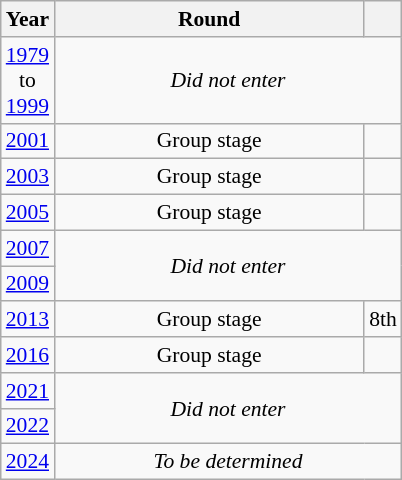<table class="wikitable" style="text-align: center; font-size:90%">
<tr>
<th>Year</th>
<th style="width:200px">Round</th>
<th></th>
</tr>
<tr>
<td><a href='#'>1979</a><br>to<br><a href='#'>1999</a></td>
<td colspan="2"><em>Did not enter</em></td>
</tr>
<tr>
<td><a href='#'>2001</a></td>
<td>Group stage</td>
<td></td>
</tr>
<tr>
<td><a href='#'>2003</a></td>
<td>Group stage</td>
<td></td>
</tr>
<tr>
<td><a href='#'>2005</a></td>
<td>Group stage</td>
<td></td>
</tr>
<tr>
<td><a href='#'>2007</a></td>
<td colspan="2" rowspan="2"><em>Did not enter</em></td>
</tr>
<tr>
<td><a href='#'>2009</a></td>
</tr>
<tr>
<td><a href='#'>2013</a></td>
<td>Group stage</td>
<td>8th</td>
</tr>
<tr>
<td><a href='#'>2016</a></td>
<td>Group stage</td>
<td></td>
</tr>
<tr>
<td><a href='#'>2021</a></td>
<td colspan="2" rowspan="2"><em>Did not enter</em></td>
</tr>
<tr>
<td><a href='#'>2022</a></td>
</tr>
<tr>
<td><a href='#'>2024</a></td>
<td colspan="2"><em>To be determined</em></td>
</tr>
</table>
